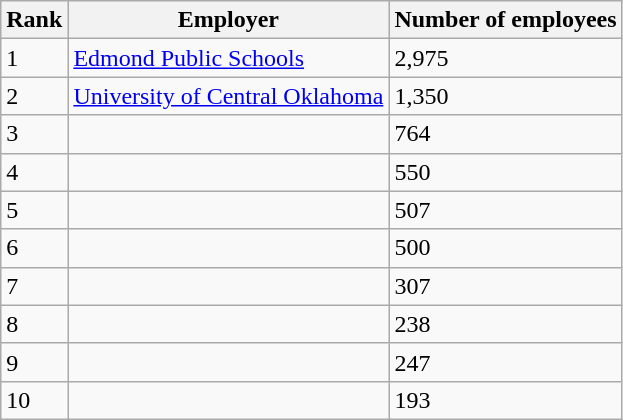<table class="wikitable">
<tr>
<th>Rank</th>
<th>Employer</th>
<th>Number of employees</th>
</tr>
<tr>
<td>1</td>
<td><a href='#'>Edmond Public Schools</a></td>
<td>2,975</td>
</tr>
<tr>
<td>2</td>
<td><a href='#'>University of Central Oklahoma</a></td>
<td>1,350</td>
</tr>
<tr>
<td>3</td>
<td></td>
<td>764</td>
</tr>
<tr>
<td>4</td>
<td></td>
<td>550</td>
</tr>
<tr>
<td>5</td>
<td></td>
<td>507</td>
</tr>
<tr>
<td>6</td>
<td></td>
<td>500</td>
</tr>
<tr>
<td>7</td>
<td></td>
<td>307</td>
</tr>
<tr>
<td>8</td>
<td></td>
<td>238</td>
</tr>
<tr>
<td>9</td>
<td></td>
<td>247</td>
</tr>
<tr>
<td>10</td>
<td></td>
<td>193</td>
</tr>
</table>
